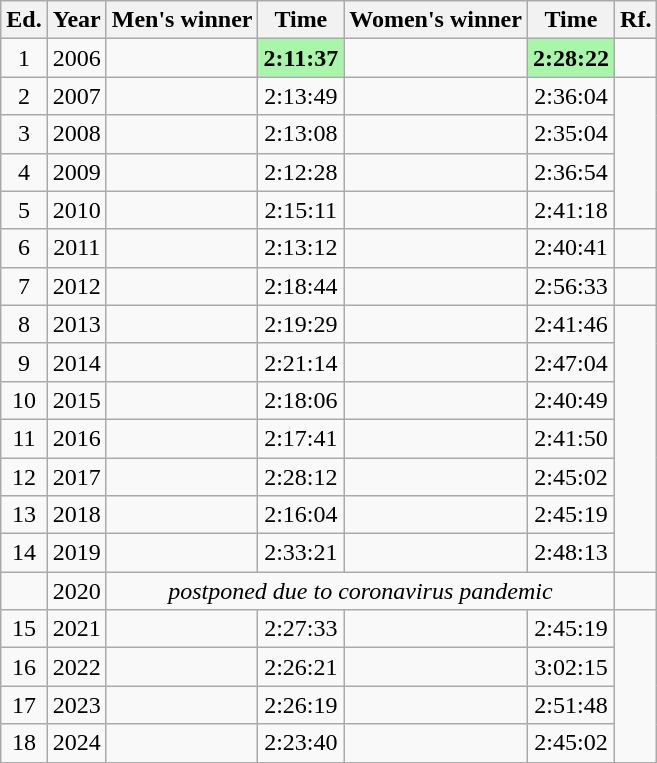<table class="wikitable sortable" style="text-align:center">
<tr>
<th class="unsortable">Ed.</th>
<th>Year</th>
<th>Men's winner</th>
<th>Time</th>
<th>Women's winner</th>
<th>Time</th>
<th class="unsortable">Rf.</th>
</tr>
<tr>
<td>1</td>
<td>2006</td>
<td align="left"></td>
<td bgcolor="#A9F5A9"><strong>2:11:37</strong></td>
<td align="left"></td>
<td bgcolor="#A9F5A9"><strong>2:28:22</strong></td>
<td></td>
</tr>
<tr>
<td>2</td>
<td>2007</td>
<td align="left"></td>
<td>2:13:49</td>
<td align="left"></td>
<td>2:36:04</td>
</tr>
<tr>
<td>3</td>
<td>2008</td>
<td align="left"></td>
<td>2:13:08</td>
<td align="left"></td>
<td>2:35:04</td>
</tr>
<tr>
<td>4</td>
<td>2009</td>
<td align="left"></td>
<td>2:12:28</td>
<td align="left"></td>
<td>2:36:54</td>
</tr>
<tr>
<td>5</td>
<td>2010</td>
<td align="left"></td>
<td>2:15:11</td>
<td align="left"></td>
<td>2:41:18</td>
</tr>
<tr>
<td>6</td>
<td>2011</td>
<td align="left"></td>
<td>2:13:12</td>
<td align="left"></td>
<td>2:40:41</td>
<td></td>
</tr>
<tr>
<td>7</td>
<td>2012</td>
<td align="left"></td>
<td>2:18:44</td>
<td align="left"></td>
<td>2:56:33</td>
<td></td>
</tr>
<tr>
<td>8</td>
<td>2013</td>
<td align="left"></td>
<td>2:19:29</td>
<td align="left"></td>
<td>2:41:46</td>
</tr>
<tr>
<td>9</td>
<td>2014</td>
<td align="left"></td>
<td>2:21:14</td>
<td align="left"></td>
<td>2:47:04</td>
</tr>
<tr>
<td>10</td>
<td>2015</td>
<td align="left"></td>
<td>2:18:06</td>
<td align="left"></td>
<td>2:40:49</td>
</tr>
<tr>
<td>11</td>
<td>2016</td>
<td align="left"></td>
<td>2:17:41</td>
<td align="left"></td>
<td>2:41:50</td>
</tr>
<tr>
<td>12</td>
<td>2017</td>
<td align="left"></td>
<td>2:28:12</td>
<td align="left"></td>
<td>2:45:02</td>
</tr>
<tr>
<td>13</td>
<td>2018</td>
<td align="left"></td>
<td>2:16:04</td>
<td align="left"></td>
<td>2:45:19</td>
</tr>
<tr>
<td>14</td>
<td>2019</td>
<td align="left"></td>
<td>2:33:21</td>
<td align="left"></td>
<td>2:48:13</td>
</tr>
<tr>
<td></td>
<td>2020</td>
<td colspan="4" align="center" data-sort-value=""><em>postponed due to coronavirus pandemic</em></td>
<td></td>
</tr>
<tr>
<td>15</td>
<td>2021</td>
<td align="left"></td>
<td>2:27:33</td>
<td align="left"></td>
<td>2:45:19</td>
</tr>
<tr>
<td>16</td>
<td>2022</td>
<td align="left"></td>
<td>2:26:21</td>
<td align="left"></td>
<td>3:02:15</td>
</tr>
<tr>
<td>17</td>
<td>2023</td>
<td align="left"></td>
<td>2:26:19</td>
<td align="left"></td>
<td>2:51:48</td>
</tr>
<tr>
<td>18</td>
<td>2024</td>
<td align="left"></td>
<td>2:23:40</td>
<td align="left"></td>
<td>2:45:02</td>
</tr>
</table>
